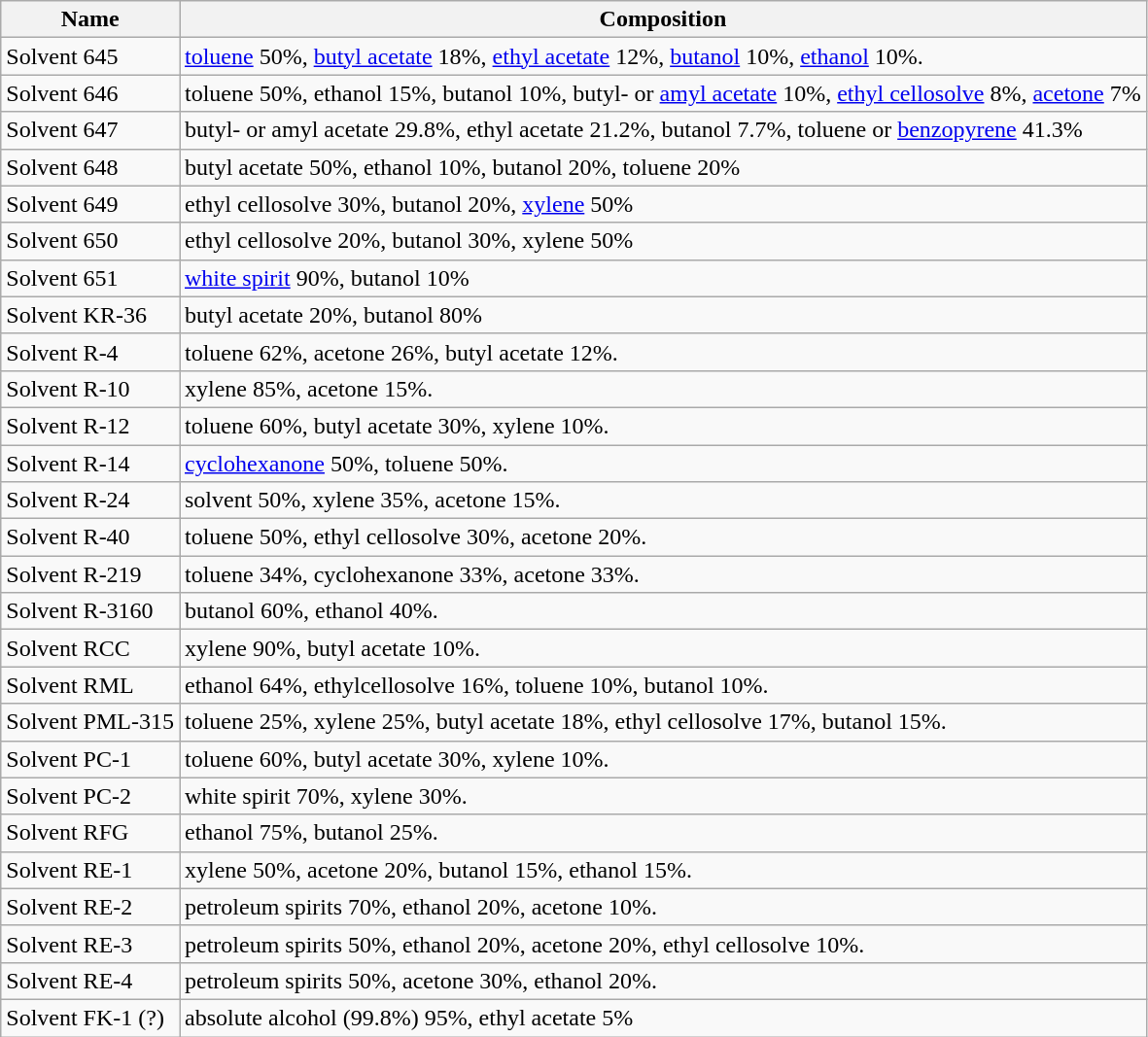<table class="wikitable">
<tr>
<th>Name</th>
<th>Composition</th>
</tr>
<tr>
<td>Solvent 645</td>
<td><a href='#'>toluene</a> 50%, <a href='#'>butyl acetate</a> 18%, <a href='#'>ethyl acetate</a> 12%, <a href='#'>butanol</a> 10%, <a href='#'>ethanol</a> 10%.</td>
</tr>
<tr>
<td>Solvent 646</td>
<td>toluene 50%, ethanol 15%, butanol 10%, butyl- or <a href='#'>amyl acetate</a> 10%, <a href='#'>ethyl cellosolve</a> 8%, <a href='#'>acetone</a> 7%</td>
</tr>
<tr>
<td>Solvent 647</td>
<td>butyl- or amyl acetate 29.8%, ethyl acetate 21.2%, butanol 7.7%, toluene or <a href='#'>benzopyrene</a> 41.3%</td>
</tr>
<tr>
<td>Solvent 648</td>
<td>butyl acetate 50%, ethanol 10%, butanol 20%, toluene 20%</td>
</tr>
<tr>
<td>Solvent 649</td>
<td>ethyl cellosolve 30%, butanol 20%, <a href='#'>xylene</a> 50%</td>
</tr>
<tr>
<td>Solvent 650</td>
<td>ethyl cellosolve 20%, butanol 30%, xylene 50%</td>
</tr>
<tr>
<td>Solvent 651</td>
<td><a href='#'>white spirit</a> 90%, butanol 10%</td>
</tr>
<tr>
<td>Solvent KR-36</td>
<td>butyl acetate 20%, butanol 80%</td>
</tr>
<tr>
<td>Solvent R-4</td>
<td>toluene 62%, acetone 26%, butyl acetate 12%.</td>
</tr>
<tr>
<td>Solvent R-10</td>
<td>xylene 85%, acetone 15%.</td>
</tr>
<tr>
<td>Solvent R-12</td>
<td>toluene 60%, butyl acetate 30%, xylene 10%.</td>
</tr>
<tr>
<td>Solvent R-14</td>
<td><a href='#'>cyclohexanone</a> 50%, toluene 50%.</td>
</tr>
<tr>
<td>Solvent R-24</td>
<td>solvent 50%, xylene 35%, acetone 15%.</td>
</tr>
<tr>
<td>Solvent R-40</td>
<td>toluene 50%, ethyl cellosolve 30%, acetone 20%.</td>
</tr>
<tr>
<td>Solvent R-219</td>
<td>toluene 34%, cyclohexanone 33%, acetone 33%.</td>
</tr>
<tr>
<td>Solvent R-3160</td>
<td>butanol 60%, ethanol 40%.</td>
</tr>
<tr>
<td>Solvent RCC</td>
<td>xylene 90%, butyl acetate 10%.</td>
</tr>
<tr>
<td>Solvent RML</td>
<td>ethanol 64%, ethylcellosolve 16%, toluene 10%, butanol 10%.</td>
</tr>
<tr>
<td>Solvent PML-315</td>
<td>toluene 25%, xylene 25%, butyl acetate 18%, ethyl cellosolve 17%, butanol 15%.</td>
</tr>
<tr>
<td>Solvent PC-1</td>
<td>toluene 60%, butyl acetate 30%, xylene 10%.</td>
</tr>
<tr>
<td>Solvent PC-2</td>
<td>white spirit 70%, xylene 30%.</td>
</tr>
<tr>
<td>Solvent RFG</td>
<td>ethanol 75%, butanol 25%.</td>
</tr>
<tr>
<td>Solvent RE-1</td>
<td>xylene 50%, acetone 20%, butanol 15%, ethanol 15%.</td>
</tr>
<tr>
<td>Solvent RE-2</td>
<td>petroleum spirits 70%, ethanol 20%, acetone 10%.</td>
</tr>
<tr>
<td>Solvent RE-3</td>
<td>petroleum spirits 50%, ethanol 20%, acetone 20%, ethyl cellosolve 10%.</td>
</tr>
<tr>
<td>Solvent RE-4</td>
<td>petroleum spirits 50%, acetone 30%, ethanol 20%.</td>
</tr>
<tr>
<td>Solvent FK-1 (?)</td>
<td>absolute alcohol (99.8%) 95%, ethyl acetate 5%</td>
</tr>
</table>
